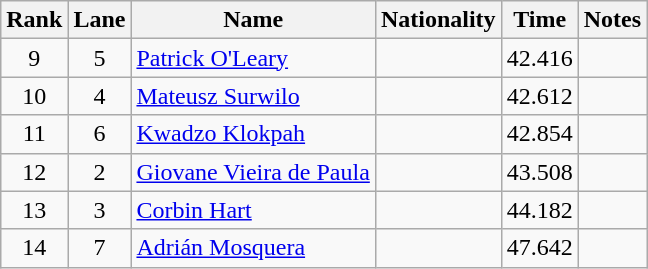<table class="wikitable" style="text-align:center;">
<tr>
<th>Rank</th>
<th>Lane</th>
<th>Name</th>
<th>Nationality</th>
<th>Time</th>
<th>Notes</th>
</tr>
<tr>
<td>9</td>
<td>5</td>
<td align=left><a href='#'>Patrick O'Leary</a></td>
<td align=left></td>
<td>42.416</td>
<td></td>
</tr>
<tr>
<td>10</td>
<td>4</td>
<td align=left><a href='#'>Mateusz Surwilo</a></td>
<td align=left></td>
<td>42.612</td>
<td></td>
</tr>
<tr>
<td>11</td>
<td>6</td>
<td align=left><a href='#'>Kwadzo Klokpah</a></td>
<td align=left></td>
<td>42.854</td>
<td></td>
</tr>
<tr>
<td>12</td>
<td>2</td>
<td align=left><a href='#'>Giovane Vieira de Paula</a></td>
<td align=left></td>
<td>43.508</td>
<td></td>
</tr>
<tr>
<td>13</td>
<td>3</td>
<td align=left><a href='#'>Corbin Hart</a></td>
<td align=left></td>
<td>44.182</td>
<td></td>
</tr>
<tr>
<td>14</td>
<td>7</td>
<td align=left><a href='#'>Adrián Mosquera</a></td>
<td align=left></td>
<td>47.642</td>
<td></td>
</tr>
</table>
